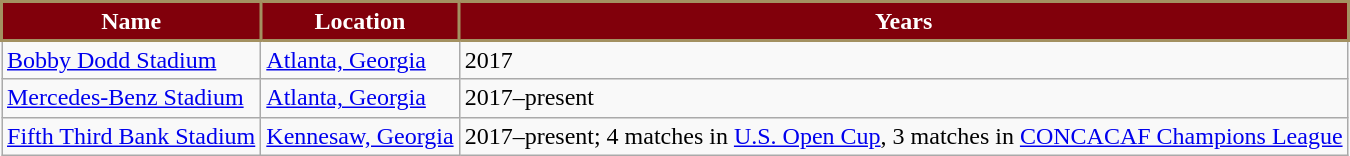<table class="wikitable sortable">
<tr>
</tr>
<tr>
<th style="background:#81000B; color:#FFFFFF; border:2px solid #A39161;;" scope="col">Name</th>
<th style="background:#81000B; color:#FFFFFF; border:2px solid #A39161;;" scope="col">Location</th>
<th style="background:#81000B; color:#FFFFFF; border:2px solid #A39161;;" scope="col">Years</th>
</tr>
<tr>
<td><a href='#'>Bobby Dodd Stadium</a></td>
<td><a href='#'>Atlanta, Georgia</a></td>
<td>2017</td>
</tr>
<tr>
<td><a href='#'>Mercedes-Benz Stadium</a></td>
<td><a href='#'>Atlanta, Georgia</a></td>
<td>2017–present</td>
</tr>
<tr>
<td><a href='#'>Fifth Third Bank Stadium</a></td>
<td><a href='#'>Kennesaw, Georgia</a></td>
<td>2017–present; 4 matches in <a href='#'>U.S. Open Cup</a>, 3 matches in <a href='#'>CONCACAF Champions League</a></td>
</tr>
</table>
